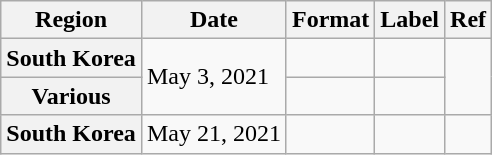<table class="wikitable plainrowheaders">
<tr>
<th scope="col">Region</th>
<th scope="col">Date</th>
<th scope="col">Format</th>
<th scope="col">Label</th>
<th scope="col">Ref</th>
</tr>
<tr>
<th scope="row">South Korea</th>
<td rowspan="2">May 3, 2021</td>
<td></td>
<td></td>
<td rowspan="2"></td>
</tr>
<tr>
<th scope="row">Various </th>
<td></td>
<td></td>
</tr>
<tr>
<th scope="row">South Korea</th>
<td>May 21, 2021</td>
<td></td>
<td></td>
<td></td>
</tr>
</table>
